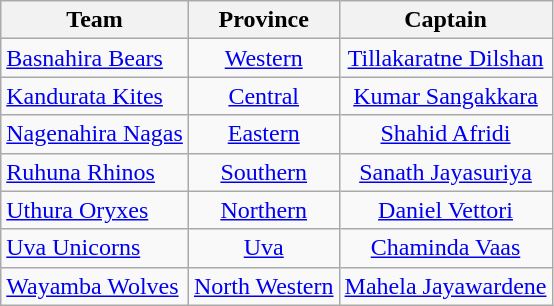<table class="wikitable" style="text-align: center">
<tr>
<th>Team</th>
<th>Province</th>
<th>Captain</th>
</tr>
<tr>
<td align=left><a href='#'>Basnahira Bears</a></td>
<td><a href='#'>Western</a></td>
<td><a href='#'>Tillakaratne Dilshan</a></td>
</tr>
<tr>
<td align=left><a href='#'>Kandurata Kites</a></td>
<td><a href='#'>Central</a></td>
<td><a href='#'>Kumar Sangakkara</a></td>
</tr>
<tr>
<td align=left><a href='#'>Nagenahira Nagas</a></td>
<td><a href='#'>Eastern</a></td>
<td><a href='#'>Shahid Afridi</a></td>
</tr>
<tr>
<td align=left><a href='#'>Ruhuna Rhinos</a></td>
<td><a href='#'>Southern</a></td>
<td><a href='#'>Sanath Jayasuriya</a></td>
</tr>
<tr>
<td align=left><a href='#'>Uthura Oryxes</a></td>
<td><a href='#'>Northern</a></td>
<td><a href='#'>Daniel Vettori</a></td>
</tr>
<tr>
<td align=left><a href='#'>Uva Unicorns</a></td>
<td><a href='#'>Uva</a></td>
<td><a href='#'>Chaminda Vaas</a></td>
</tr>
<tr>
<td align=left><a href='#'>Wayamba Wolves</a></td>
<td><a href='#'>North Western</a></td>
<td><a href='#'>Mahela Jayawardene</a></td>
</tr>
</table>
